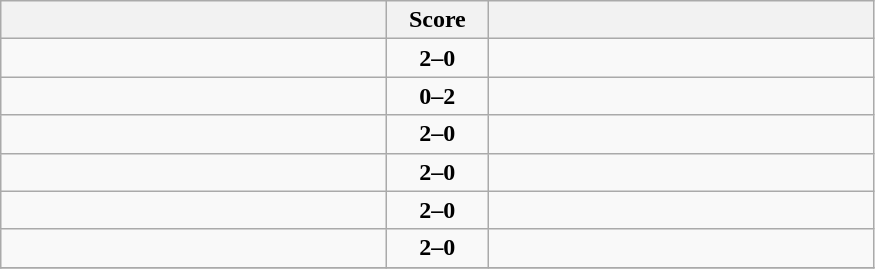<table class="wikitable" style="text-align: center; font-size:100% ">
<tr>
<th align="right" width="250"></th>
<th width="60">Score</th>
<th align="left" width="250"></th>
</tr>
<tr>
<td align=left><strong></strong></td>
<td align=center><strong>2–0</strong></td>
<td align=left></td>
</tr>
<tr>
<td align=left></td>
<td align=center><strong>0–2</strong></td>
<td align=left><strong></strong></td>
</tr>
<tr>
<td align=left><strong></strong></td>
<td align=center><strong>2–0</strong></td>
<td align=left></td>
</tr>
<tr>
<td align=left><strong></strong></td>
<td align=center><strong>2–0</strong></td>
<td align=left></td>
</tr>
<tr>
<td align=left><strong></strong></td>
<td align=center><strong>2–0</strong></td>
<td align=left></td>
</tr>
<tr>
<td align=left><strong></strong></td>
<td align=center><strong>2–0</strong></td>
<td align=left></td>
</tr>
<tr>
</tr>
</table>
